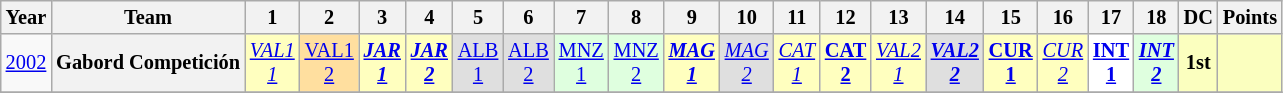<table class="wikitable" border="1" style="text-align:center; font-size:85%;">
<tr>
<th>Year</th>
<th>Team</th>
<th>1</th>
<th>2</th>
<th>3</th>
<th>4</th>
<th>5</th>
<th>6</th>
<th>7</th>
<th>8</th>
<th>9</th>
<th>10</th>
<th>11</th>
<th>12</th>
<th>13</th>
<th>14</th>
<th>15</th>
<th>16</th>
<th>17</th>
<th>18</th>
<th>DC</th>
<th>Points</th>
</tr>
<tr>
<td><a href='#'>2002</a></td>
<th nowrap>Gabord Competición</th>
<td bgcolor="#FFFFBF"><em><a href='#'>VAL1<br>1</a></em><br></td>
<td bgcolor="#FFDF9F"><a href='#'>VAL1<br>2</a><br></td>
<td bgcolor="#FFFFBF"><strong><em><a href='#'>JAR<br>1</a></em></strong><br></td>
<td bgcolor="#FFFFBF"><strong><em><a href='#'>JAR<br>2</a></em></strong><br></td>
<td bgcolor="#DFDFDF"><a href='#'>ALB<br>1</a><br></td>
<td bgcolor="#DFDFDF"><a href='#'>ALB<br>2</a><br></td>
<td bgcolor="#DFFFDF"><a href='#'>MNZ<br>1</a><br></td>
<td bgcolor="#DFFFDF"><a href='#'>MNZ<br>2</a><br></td>
<td bgcolor="#FFFFBF"><strong><em><a href='#'>MAG<br>1</a></em></strong><br></td>
<td bgcolor="#DFDFDF"><em><a href='#'>MAG<br>2</a></em><br></td>
<td bgcolor="#FFFFBF"><em><a href='#'>CAT<br>1</a></em><br></td>
<td bgcolor="#FFFFBF"><strong><a href='#'>CAT<br>2</a></strong><br></td>
<td bgcolor="#FFFFBF"><em><a href='#'>VAL2<br>1</a></em><br></td>
<td bgcolor="#DFDFDF"><strong><em><a href='#'>VAL2<br>2</a></em></strong><br></td>
<td bgcolor="#FFFFBF"><strong><a href='#'>CUR<br>1</a></strong><br></td>
<td bgcolor="#FFFFBF"><em><a href='#'>CUR<br>2</a></em><br></td>
<td bgcolor="#FFFFFF"><strong><a href='#'>INT<br>1</a></strong><br></td>
<td bgcolor="#DFFFDF"><strong><em><a href='#'>INT<br>2</a></em></strong><br></td>
<th style="background:#fbffbf;">1st</th>
<th style="background:#fbffbf;"></th>
</tr>
<tr>
</tr>
</table>
